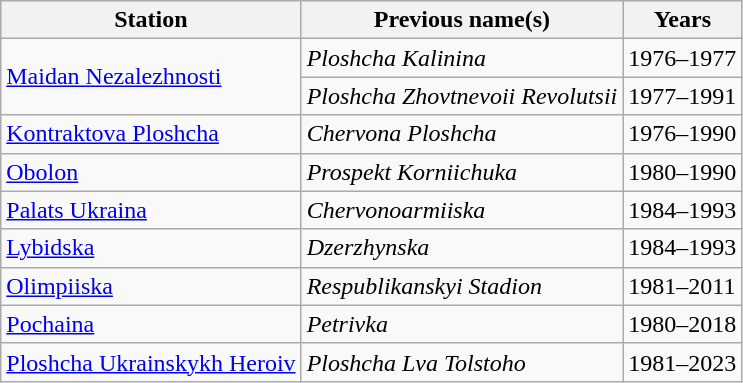<table class="wikitable" style="border-collapse: collapse; text-align: left;">
<tr>
<th>Station</th>
<th>Previous name(s)</th>
<th>Years</th>
</tr>
<tr>
<td style="text-align: left;" rowspan=2><a href='#'>Maidan Nezalezhnosti</a></td>
<td><em>Ploshcha Kalinina</em></td>
<td>1976–1977</td>
</tr>
<tr>
<td><em>Ploshcha Zhovtnevoii Revolutsii</em></td>
<td>1977–1991</td>
</tr>
<tr>
<td style="text-align: left;"><a href='#'>Kontraktova Ploshcha</a></td>
<td><em>Chervona Ploshcha</em></td>
<td>1976–1990</td>
</tr>
<tr>
<td style="text-align: left;"><a href='#'>Obolon</a></td>
<td><em>Prospekt Korniichuka</em></td>
<td>1980–1990</td>
</tr>
<tr>
<td style="text-align: left;"><a href='#'>Palats Ukraina</a></td>
<td><em>Chervonoarmiiska</em></td>
<td>1984–1993</td>
</tr>
<tr>
<td style="text-align: left;"><a href='#'>Lybidska</a></td>
<td><em>Dzerzhynska</em></td>
<td>1984–1993</td>
</tr>
<tr>
<td style="text-align: left;"><a href='#'>Olimpiiska</a></td>
<td><em>Respublikanskyi Stadion</em></td>
<td>1981–2011</td>
</tr>
<tr>
<td style="text-align: left;"><a href='#'>Pochaina</a></td>
<td><em>Petrivka</em></td>
<td>1980–2018</td>
</tr>
<tr>
<td style="text-align: left;"><a href='#'>Ploshcha Ukrainskykh Heroiv</a></td>
<td><em>Ploshcha Lva Tolstoho</em></td>
<td>1981–2023</td>
</tr>
</table>
